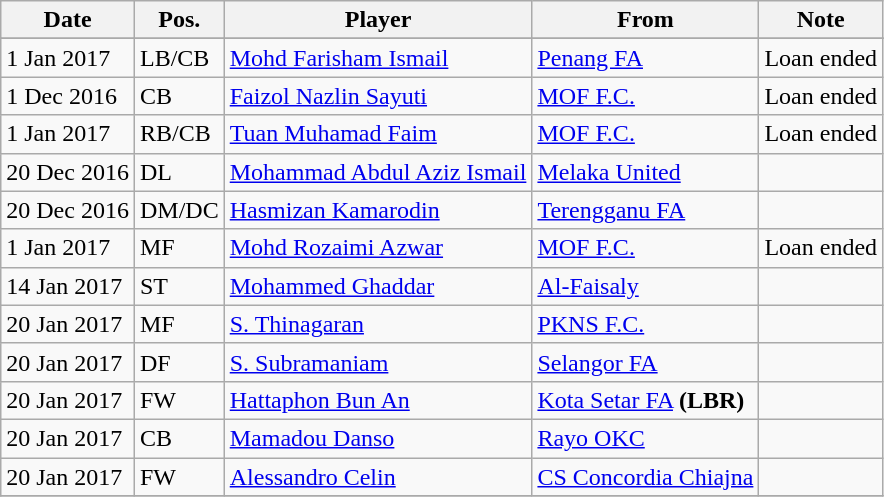<table class="wikitable sortable">
<tr>
<th>Date</th>
<th>Pos.</th>
<th>Player</th>
<th>From</th>
<th>Note</th>
</tr>
<tr>
</tr>
<tr>
<td>1 Jan 2017</td>
<td>LB/CB</td>
<td> <a href='#'>Mohd Farisham Ismail</a></td>
<td> <a href='#'>Penang FA</a></td>
<td>Loan ended</td>
</tr>
<tr>
<td>1 Dec 2016</td>
<td>CB</td>
<td> <a href='#'>Faizol Nazlin Sayuti</a></td>
<td> <a href='#'>MOF F.C.</a></td>
<td>Loan ended</td>
</tr>
<tr>
<td>1 Jan 2017</td>
<td>RB/CB</td>
<td> <a href='#'>Tuan Muhamad Faim</a></td>
<td> <a href='#'>MOF F.C.</a></td>
<td>Loan ended</td>
</tr>
<tr>
<td>20 Dec 2016</td>
<td>DL</td>
<td> <a href='#'>Mohammad Abdul Aziz Ismail</a></td>
<td> <a href='#'>Melaka United</a></td>
<td></td>
</tr>
<tr>
<td>20 Dec 2016</td>
<td>DM/DC</td>
<td> <a href='#'>Hasmizan Kamarodin</a></td>
<td> <a href='#'>Terengganu FA</a></td>
<td></td>
</tr>
<tr>
<td>1 Jan 2017</td>
<td>MF</td>
<td> <a href='#'>Mohd Rozaimi Azwar</a></td>
<td> <a href='#'>MOF F.C.</a></td>
<td>Loan ended</td>
</tr>
<tr>
<td>14 Jan 2017</td>
<td>ST</td>
<td> <a href='#'>Mohammed Ghaddar</a></td>
<td> <a href='#'>Al-Faisaly</a></td>
<td></td>
</tr>
<tr>
<td>20 Jan 2017</td>
<td>MF</td>
<td> <a href='#'>S. Thinagaran</a></td>
<td> <a href='#'>PKNS F.C.</a></td>
<td></td>
</tr>
<tr>
<td>20 Jan 2017</td>
<td>DF</td>
<td> <a href='#'>S. Subramaniam</a></td>
<td> <a href='#'>Selangor FA</a></td>
<td></td>
</tr>
<tr>
<td>20 Jan 2017</td>
<td>FW</td>
<td> <a href='#'>Hattaphon Bun An</a></td>
<td> <a href='#'>Kota Setar FA</a> <strong>(LBR)</strong></td>
<td></td>
</tr>
<tr>
<td>20 Jan 2017</td>
<td>CB</td>
<td> <a href='#'>Mamadou Danso</a></td>
<td> <a href='#'>Rayo OKC</a></td>
<td></td>
</tr>
<tr>
<td>20 Jan 2017</td>
<td>FW</td>
<td> <a href='#'>Alessandro Celin</a></td>
<td> <a href='#'>CS Concordia Chiajna</a></td>
<td></td>
</tr>
<tr>
</tr>
</table>
